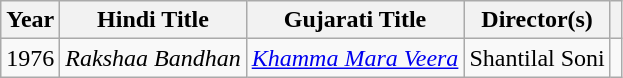<table class="wikitable sortable">
<tr>
<th>Year</th>
<th>Hindi Title</th>
<th>Gujarati Title</th>
<th>Director(s)</th>
<th class="unsortable"></th>
</tr>
<tr>
<td>1976</td>
<td><em>Rakshaa Bandhan</em></td>
<td><em><a href='#'>Khamma Mara Veera</a></em></td>
<td>Shantilal Soni</td>
<td></td>
</tr>
</table>
